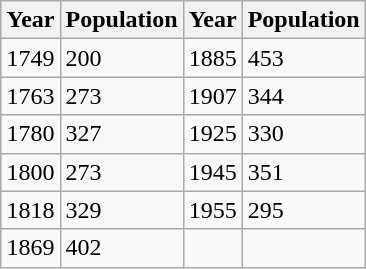<table align=right class="wikitable">
<tr>
<th>Year</th>
<th>Population</th>
<th>Year</th>
<th>Population</th>
</tr>
<tr>
<td>1749</td>
<td>200</td>
<td>1885</td>
<td>453</td>
</tr>
<tr>
<td>1763</td>
<td>273</td>
<td>1907</td>
<td>344</td>
</tr>
<tr>
<td>1780</td>
<td>327</td>
<td>1925</td>
<td>330</td>
</tr>
<tr>
<td>1800</td>
<td>273</td>
<td>1945</td>
<td>351</td>
</tr>
<tr>
<td>1818</td>
<td>329</td>
<td>1955</td>
<td>295</td>
</tr>
<tr>
<td>1869</td>
<td>402</td>
<td></td>
<td></td>
</tr>
</table>
